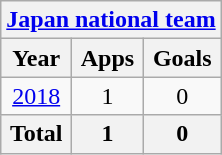<table class="wikitable" style="text-align:center">
<tr>
<th colspan=3><a href='#'>Japan national team</a></th>
</tr>
<tr>
<th>Year</th>
<th>Apps</th>
<th>Goals</th>
</tr>
<tr>
<td><a href='#'>2018</a></td>
<td>1</td>
<td>0</td>
</tr>
<tr>
<th>Total</th>
<th>1</th>
<th>0</th>
</tr>
</table>
